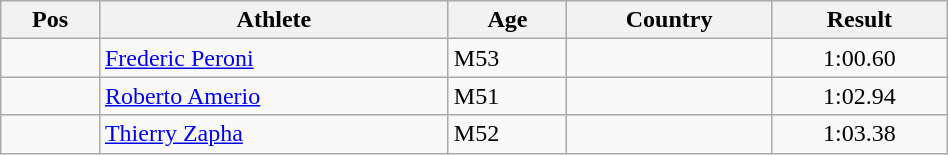<table class="wikitable"  style="text-align:center; width:50%;">
<tr>
<th>Pos</th>
<th>Athlete</th>
<th>Age</th>
<th>Country</th>
<th>Result</th>
</tr>
<tr>
<td align=center></td>
<td align=left><a href='#'>Frederic Peroni</a></td>
<td align=left>M53</td>
<td align=left></td>
<td>1:00.60</td>
</tr>
<tr>
<td align=center></td>
<td align=left><a href='#'>Roberto Amerio</a></td>
<td align=left>M51</td>
<td align=left></td>
<td>1:02.94</td>
</tr>
<tr>
<td align=center></td>
<td align=left><a href='#'>Thierry Zapha</a></td>
<td align=left>M52</td>
<td align=left></td>
<td>1:03.38</td>
</tr>
</table>
